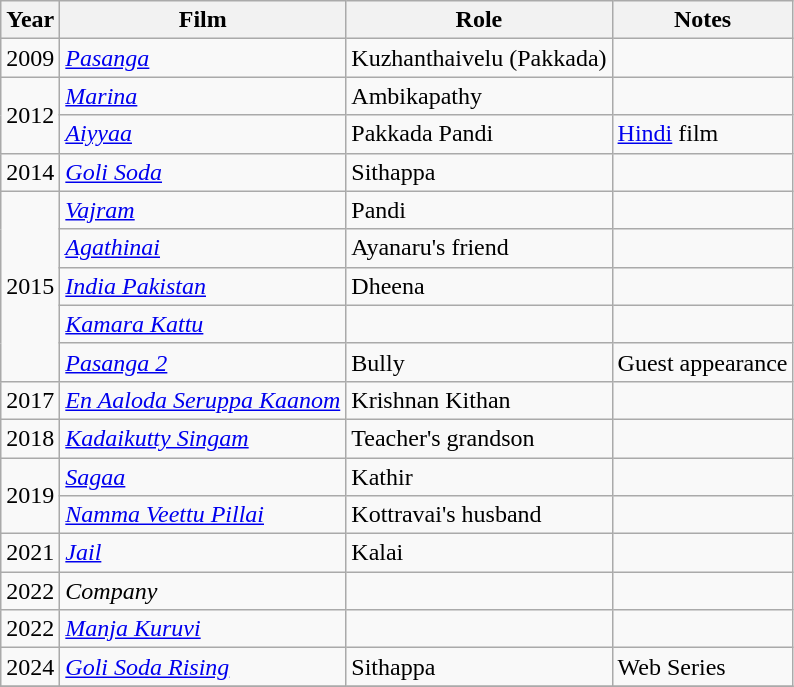<table class="wikitable sortable">
<tr>
<th>Year</th>
<th>Film</th>
<th>Role</th>
<th>Notes</th>
</tr>
<tr>
<td>2009</td>
<td><em><a href='#'>Pasanga</a></em></td>
<td>Kuzhanthaivelu  (Pakkada)</td>
<td></td>
</tr>
<tr>
<td rowspan="2">2012</td>
<td><em><a href='#'>Marina</a></em></td>
<td>Ambikapathy</td>
<td></td>
</tr>
<tr>
<td><em><a href='#'>Aiyyaa</a></em></td>
<td>Pakkada Pandi</td>
<td><a href='#'>Hindi</a> film</td>
</tr>
<tr>
<td>2014</td>
<td><em><a href='#'>Goli Soda</a></em></td>
<td>Sithappa</td>
<td></td>
</tr>
<tr>
<td rowspan="5">2015</td>
<td><em><a href='#'>Vajram</a></em></td>
<td>Pandi</td>
<td></td>
</tr>
<tr>
<td><em><a href='#'>Agathinai</a></em></td>
<td>Ayanaru's friend</td>
<td></td>
</tr>
<tr>
<td><em><a href='#'>India Pakistan</a></em></td>
<td>Dheena</td>
<td></td>
</tr>
<tr>
<td><em><a href='#'>Kamara Kattu</a></em></td>
<td></td>
<td></td>
</tr>
<tr>
<td><em><a href='#'>Pasanga 2</a></em></td>
<td>Bully</td>
<td>Guest appearance</td>
</tr>
<tr>
<td>2017</td>
<td><em><a href='#'>En Aaloda Seruppa Kaanom</a></em></td>
<td>Krishnan Kithan</td>
<td></td>
</tr>
<tr>
<td>2018</td>
<td><em><a href='#'>Kadaikutty Singam</a></em></td>
<td>Teacher's grandson</td>
<td></td>
</tr>
<tr>
<td rowspan="2">2019</td>
<td><em><a href='#'>Sagaa</a></em></td>
<td>Kathir</td>
<td></td>
</tr>
<tr>
<td><em><a href='#'>Namma Veettu Pillai</a></em></td>
<td>Kottravai's husband</td>
<td></td>
</tr>
<tr>
<td>2021</td>
<td><em><a href='#'>Jail</a></em></td>
<td>Kalai</td>
<td></td>
</tr>
<tr>
<td>2022</td>
<td><em>Company</em></td>
<td></td>
<td></td>
</tr>
<tr>
<td>2022</td>
<td><em><a href='#'>Manja Kuruvi</a></em></td>
<td></td>
<td></td>
</tr>
<tr>
<td>2024</td>
<td><em><a href='#'>Goli Soda Rising</a></em></td>
<td>Sithappa</td>
<td>Web Series</td>
</tr>
<tr>
</tr>
</table>
